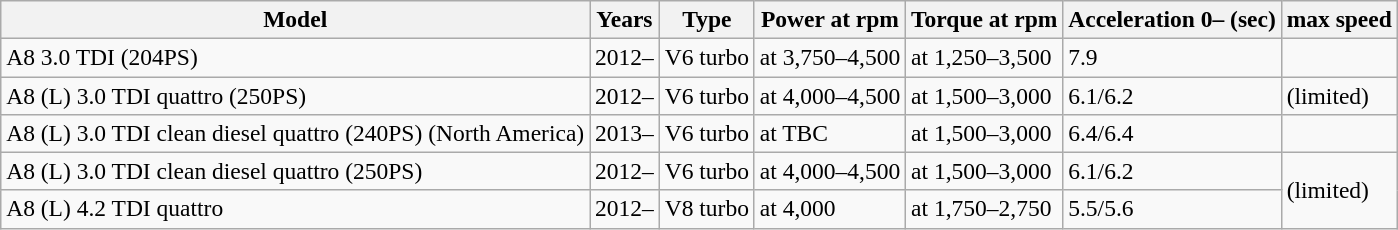<table class="wikitable collapsible sticky-header" style="font-size:98%;">
<tr>
<th>Model</th>
<th>Years</th>
<th>Type</th>
<th>Power at rpm</th>
<th>Torque at rpm</th>
<th>Acceleration 0– (sec)</th>
<th>max speed</th>
</tr>
<tr>
<td>A8 3.0 TDI (204PS)</td>
<td>2012–</td>
<td> V6 turbo</td>
<td> at 3,750–4,500</td>
<td> at 1,250–3,500</td>
<td>7.9</td>
<td></td>
</tr>
<tr>
<td>A8 (L) 3.0 TDI quattro (250PS)</td>
<td>2012–</td>
<td> V6 turbo</td>
<td> at 4,000–4,500</td>
<td> at 1,500–3,000</td>
<td>6.1/6.2</td>
<td> (limited)</td>
</tr>
<tr>
<td>A8 (L) 3.0 TDI clean diesel quattro (240PS) (North America)</td>
<td>2013–</td>
<td> V6 turbo</td>
<td> at TBC</td>
<td> at 1,500–3,000</td>
<td>6.4/6.4</td>
<td></td>
</tr>
<tr>
<td>A8 (L) 3.0 TDI clean diesel quattro (250PS)</td>
<td>2012–</td>
<td> V6 turbo</td>
<td> at 4,000–4,500</td>
<td> at 1,500–3,000</td>
<td>6.1/6.2</td>
<td rowspan="2"> (limited)</td>
</tr>
<tr>
<td>A8 (L) 4.2 TDI quattro</td>
<td>2012–</td>
<td> V8 turbo</td>
<td> at 4,000</td>
<td> at 1,750–2,750</td>
<td>5.5/5.6</td>
</tr>
</table>
